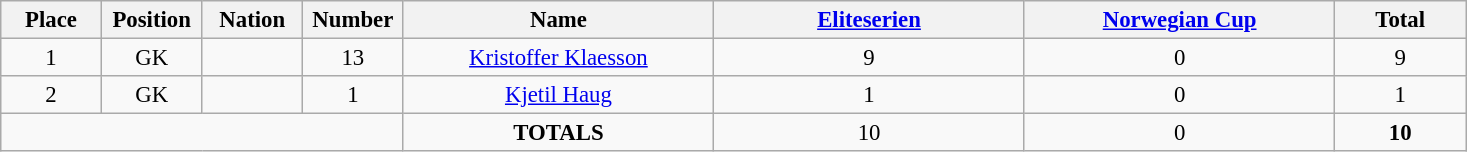<table class="wikitable" style="font-size: 95%; text-align: center;">
<tr>
<th width=60>Place</th>
<th width=60>Position</th>
<th width=60>Nation</th>
<th width=60>Number</th>
<th width=200>Name</th>
<th width=200><a href='#'>Eliteserien</a></th>
<th width=200><a href='#'>Norwegian Cup</a></th>
<th width=80><strong>Total</strong></th>
</tr>
<tr>
<td>1</td>
<td>GK</td>
<td></td>
<td>13</td>
<td><a href='#'>Kristoffer Klaesson</a></td>
<td>9</td>
<td>0</td>
<td>9</td>
</tr>
<tr>
<td>2</td>
<td>GK</td>
<td></td>
<td>1</td>
<td><a href='#'>Kjetil Haug</a></td>
<td>1</td>
<td>0</td>
<td>1</td>
</tr>
<tr>
<td colspan="4"></td>
<td><strong>TOTALS</strong></td>
<td>10</td>
<td>0</td>
<td><strong>10</strong></td>
</tr>
</table>
